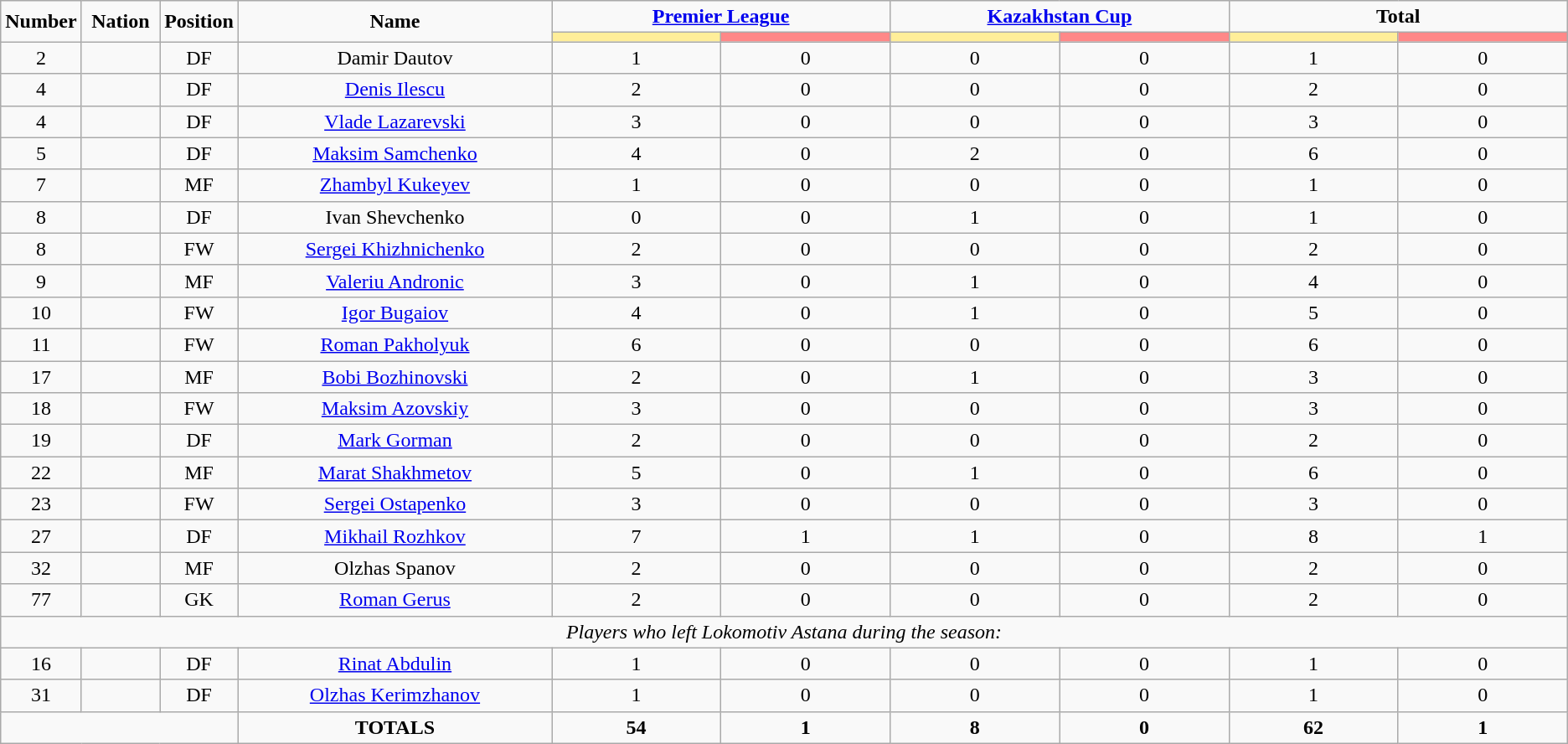<table class="wikitable" style="text-align:center;">
<tr>
<td rowspan="2"  style="width:5%; text-align:center;"><strong>Number</strong></td>
<td rowspan="2"  style="width:5%; text-align:center;"><strong>Nation</strong></td>
<td rowspan="2"  style="width:5%; text-align:center;"><strong>Position</strong></td>
<td rowspan="2"  style="width:20%; text-align:center;"><strong>Name</strong></td>
<td colspan="2" style="text-align:center;"><strong><a href='#'>Premier League</a></strong></td>
<td colspan="2" style="text-align:center;"><strong><a href='#'>Kazakhstan Cup</a></strong></td>
<td colspan="2" style="text-align:center;"><strong>Total</strong></td>
</tr>
<tr>
<th style="width:60px; background:#fe9;"></th>
<th style="width:60px; background:#ff8888;"></th>
<th style="width:60px; background:#fe9;"></th>
<th style="width:60px; background:#ff8888;"></th>
<th style="width:60px; background:#fe9;"></th>
<th style="width:60px; background:#ff8888;"></th>
</tr>
<tr>
<td>2</td>
<td></td>
<td>DF</td>
<td>Damir Dautov</td>
<td>1</td>
<td>0</td>
<td>0</td>
<td>0</td>
<td>1</td>
<td>0</td>
</tr>
<tr>
<td>4</td>
<td></td>
<td>DF</td>
<td><a href='#'>Denis Ilescu</a></td>
<td>2</td>
<td>0</td>
<td>0</td>
<td>0</td>
<td>2</td>
<td>0</td>
</tr>
<tr>
<td>4</td>
<td></td>
<td>DF</td>
<td><a href='#'>Vlade Lazarevski</a></td>
<td>3</td>
<td>0</td>
<td>0</td>
<td>0</td>
<td>3</td>
<td>0</td>
</tr>
<tr>
<td>5</td>
<td></td>
<td>DF</td>
<td><a href='#'>Maksim Samchenko</a></td>
<td>4</td>
<td>0</td>
<td>2</td>
<td>0</td>
<td>6</td>
<td>0</td>
</tr>
<tr>
<td>7</td>
<td></td>
<td>MF</td>
<td><a href='#'>Zhambyl Kukeyev</a></td>
<td>1</td>
<td>0</td>
<td>0</td>
<td>0</td>
<td>1</td>
<td>0</td>
</tr>
<tr>
<td>8</td>
<td></td>
<td>DF</td>
<td>Ivan Shevchenko</td>
<td>0</td>
<td>0</td>
<td>1</td>
<td>0</td>
<td>1</td>
<td>0</td>
</tr>
<tr>
<td>8</td>
<td></td>
<td>FW</td>
<td><a href='#'>Sergei Khizhnichenko</a></td>
<td>2</td>
<td>0</td>
<td>0</td>
<td>0</td>
<td>2</td>
<td>0</td>
</tr>
<tr>
<td>9</td>
<td></td>
<td>MF</td>
<td><a href='#'>Valeriu Andronic</a></td>
<td>3</td>
<td>0</td>
<td>1</td>
<td>0</td>
<td>4</td>
<td>0</td>
</tr>
<tr>
<td>10</td>
<td></td>
<td>FW</td>
<td><a href='#'>Igor Bugaiov</a></td>
<td>4</td>
<td>0</td>
<td>1</td>
<td>0</td>
<td>5</td>
<td>0</td>
</tr>
<tr>
<td>11</td>
<td></td>
<td>FW</td>
<td><a href='#'>Roman Pakholyuk</a></td>
<td>6</td>
<td>0</td>
<td>0</td>
<td>0</td>
<td>6</td>
<td>0</td>
</tr>
<tr>
<td>17</td>
<td></td>
<td>MF</td>
<td><a href='#'>Bobi Bozhinovski</a></td>
<td>2</td>
<td>0</td>
<td>1</td>
<td>0</td>
<td>3</td>
<td>0</td>
</tr>
<tr>
<td>18</td>
<td></td>
<td>FW</td>
<td><a href='#'>Maksim Azovskiy</a></td>
<td>3</td>
<td>0</td>
<td>0</td>
<td>0</td>
<td>3</td>
<td>0</td>
</tr>
<tr>
<td>19</td>
<td></td>
<td>DF</td>
<td><a href='#'>Mark Gorman</a></td>
<td>2</td>
<td>0</td>
<td>0</td>
<td>0</td>
<td>2</td>
<td>0</td>
</tr>
<tr>
<td>22</td>
<td></td>
<td>MF</td>
<td><a href='#'>Marat Shakhmetov</a></td>
<td>5</td>
<td>0</td>
<td>1</td>
<td>0</td>
<td>6</td>
<td>0</td>
</tr>
<tr>
<td>23</td>
<td></td>
<td>FW</td>
<td><a href='#'>Sergei Ostapenko</a></td>
<td>3</td>
<td>0</td>
<td>0</td>
<td>0</td>
<td>3</td>
<td>0</td>
</tr>
<tr>
<td>27</td>
<td></td>
<td>DF</td>
<td><a href='#'>Mikhail Rozhkov</a></td>
<td>7</td>
<td>1</td>
<td>1</td>
<td>0</td>
<td>8</td>
<td>1</td>
</tr>
<tr>
<td>32</td>
<td></td>
<td>MF</td>
<td>Olzhas Spanov</td>
<td>2</td>
<td>0</td>
<td>0</td>
<td>0</td>
<td>2</td>
<td>0</td>
</tr>
<tr>
<td>77</td>
<td></td>
<td>GK</td>
<td><a href='#'>Roman Gerus</a></td>
<td>2</td>
<td>0</td>
<td>0</td>
<td>0</td>
<td>2</td>
<td>0</td>
</tr>
<tr>
<td colspan="14"><em>Players who left Lokomotiv Astana during the season:</em></td>
</tr>
<tr>
<td>16</td>
<td></td>
<td>DF</td>
<td><a href='#'>Rinat Abdulin</a></td>
<td>1</td>
<td>0</td>
<td>0</td>
<td>0</td>
<td>1</td>
<td>0</td>
</tr>
<tr>
<td>31</td>
<td></td>
<td>DF</td>
<td><a href='#'>Olzhas Kerimzhanov</a></td>
<td>1</td>
<td>0</td>
<td>0</td>
<td>0</td>
<td>1</td>
<td>0</td>
</tr>
<tr>
<td colspan="3"></td>
<td><strong>TOTALS</strong></td>
<td><strong>54</strong></td>
<td><strong>1</strong></td>
<td><strong>8</strong></td>
<td><strong>0</strong></td>
<td><strong>62</strong></td>
<td><strong>1</strong></td>
</tr>
</table>
